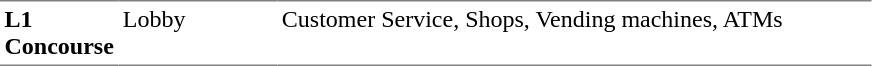<table table border=0 cellspacing=0 cellpadding=3>
<tr>
<td style="border-bottom:solid 1px gray; border-top:solid 1px gray;" valign=top width=50><strong>L1<br>Concourse</strong></td>
<td style="border-bottom:solid 1px gray; border-top:solid 1px gray;" valign=top width=100>Lobby</td>
<td style="border-bottom:solid 1px gray; border-top:solid 1px gray;" valign=top width=390>Customer Service, Shops, Vending machines, ATMs</td>
</tr>
</table>
